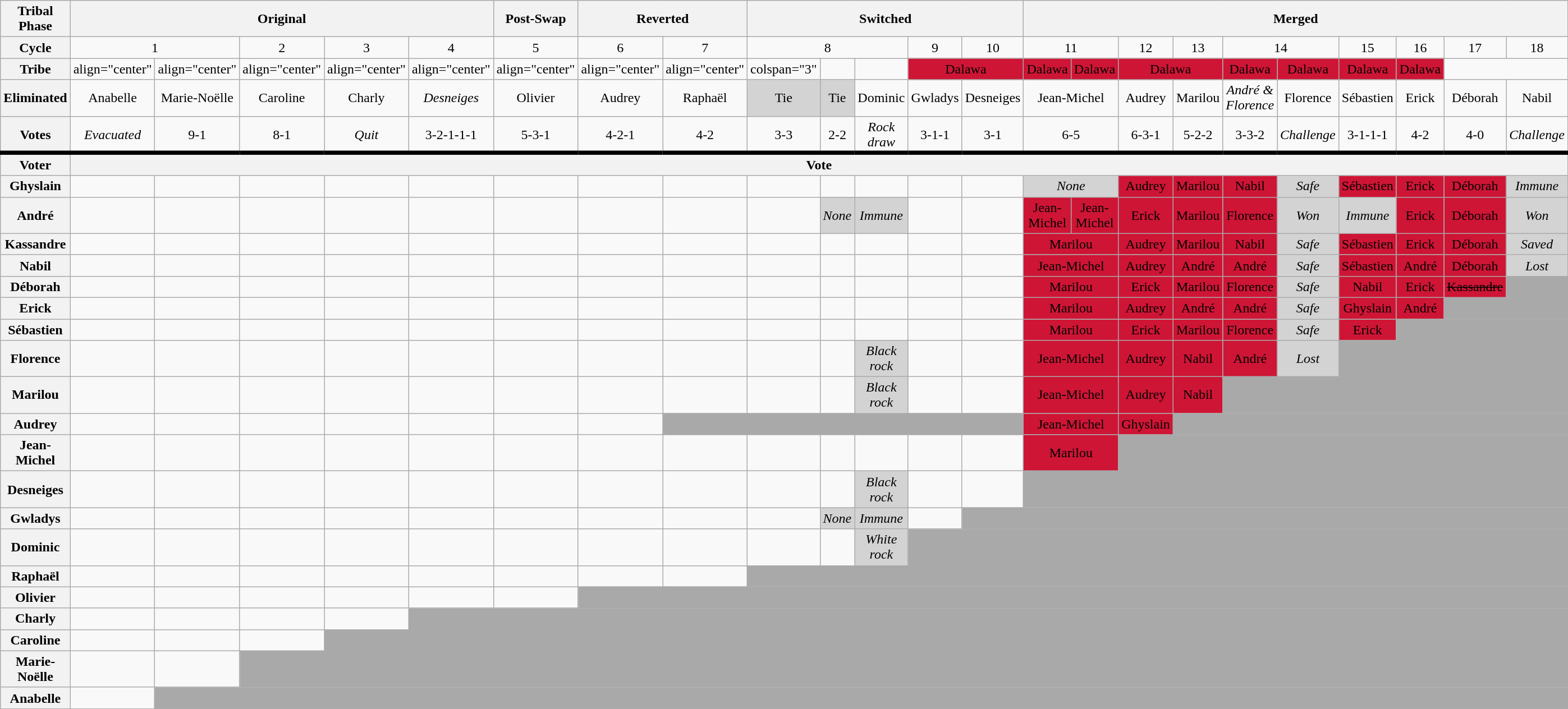<table class="wikitable nowrap" style="text-align:center;">
<tr>
<th>Tribal Phase</th>
<th colspan="5">Original</th>
<th colspan="1">Post-Swap</th>
<th colspan="2">Reverted</th>
<th colspan="5">Switched</th>
<th colspan="10">Merged</th>
</tr>
<tr>
<th>Cycle</th>
<td colspan="2" align="center">1</td>
<td align="center">2</td>
<td align="center">3</td>
<td align="center">4</td>
<td align="center">5</td>
<td align="center">6</td>
<td align="center">7</td>
<td colspan="3">8</td>
<td>9</td>
<td>10</td>
<td colspan="2">11</td>
<td>12</td>
<td>13</td>
<td colspan="2">14</td>
<td>15</td>
<td>16</td>
<td>17</td>
<td>18</td>
</tr>
<tr>
<th>Tribe</th>
<td>align="center"</td>
<td>align="center"</td>
<td>align="center"</td>
<td>align="center"</td>
<td>align="center"</td>
<td>align="center"</td>
<td>align="center"</td>
<td>align="center"</td>
<td>colspan="3"</td>
<td></td>
<td></td>
<td colspan="2" bgcolor="ce1535">Dalawa</td>
<td bgcolor="ce1535">Dalawa</td>
<td bgcolor="ce1535">Dalawa</td>
<td colspan="2" bgcolor="ce1535">Dalawa</td>
<td bgcolor="ce1535">Dalawa</td>
<td bgcolor="ce1535">Dalawa</td>
<td bgcolor="ce1535">Dalawa</td>
<td bgcolor="ce1535">Dalawa</td>
</tr>
<tr>
<th>Eliminated</th>
<td colspan="1" align="center">Anabelle</td>
<td colspan="1" align="center">Marie-Noëlle</td>
<td colspan="1" align="center">Caroline</td>
<td colspan="1" align="center">Charly</td>
<td colspan="1" align="center"><em>Desneiges</em></td>
<td colspan="1" align="center">Olivier</td>
<td colspan="1" align="center">Audrey</td>
<td>Raphaël</td>
<td bgcolor="lightgrey">Tie</td>
<td bgcolor="lightgrey">Tie</td>
<td>Dominic</td>
<td>Gwladys</td>
<td>Desneiges</td>
<td colspan="2">Jean-Michel</td>
<td>Audrey</td>
<td>Marilou</td>
<td><em>André & Florence</em></td>
<td>Florence</td>
<td>Sébastien</td>
<td>Erick</td>
<td>Déborah</td>
<td>Nabil</td>
</tr>
<tr>
<th>Votes</th>
<td rowspan="1" align="center"><em>Evacuated</em></td>
<td rowspan="1" align="center">9-1</td>
<td align="center">8-1</td>
<td align="center"><em>Quit</em></td>
<td align="center">3-2-1-1-1</td>
<td align="center">5-3-1</td>
<td align="center">4-2-1</td>
<td>4-2</td>
<td>3-3</td>
<td>2-2</td>
<td><em>Rock draw</em></td>
<td>3-1-1</td>
<td>3-1</td>
<td colspan="2">6-5</td>
<td>6-3-1</td>
<td>5-2-2</td>
<td>3-3-2</td>
<td><em>Challenge</em></td>
<td>3-1-1-1</td>
<td>4-2</td>
<td>4-0</td>
<td><em>Challenge</em></td>
</tr>
<tr>
</tr>
<tr style="border-top:5px solid; height:0px">
<th scope="col">Voter</th>
<th colspan="23">Vote</th>
</tr>
<tr>
<th>Ghyslain</th>
<td></td>
<td></td>
<td></td>
<td></td>
<td></td>
<td></td>
<td></td>
<td></td>
<td></td>
<td></td>
<td></td>
<td></td>
<td></td>
<td colspan="2" bgcolor="lightgrey"><em>None</em></td>
<td bgcolor="ce1535">Audrey</td>
<td bgcolor="ce1535">Marilou</td>
<td bgcolor="ce1535">Nabil</td>
<td bgcolor="lightgrey"><em>Safe</em></td>
<td bgcolor="ce1535">Sébastien</td>
<td bgcolor="ce1535">Erick</td>
<td bgcolor="ce1535">Déborah</td>
<td bgcolor="lightgrey"><em>Immune</em></td>
</tr>
<tr>
<th>André</th>
<td></td>
<td></td>
<td></td>
<td></td>
<td></td>
<td></td>
<td></td>
<td></td>
<td></td>
<td bgcolor="lightgrey"><em>None</em></td>
<td bgcolor="lightgrey"><em>Immune</em></td>
<td></td>
<td></td>
<td bgcolor="ce1535">Jean-Michel</td>
<td bgcolor="ce1535">Jean-Michel</td>
<td bgcolor="ce1535">Erick</td>
<td bgcolor="ce1535">Marilou</td>
<td bgcolor="ce1535">Florence</td>
<td bgcolor="lightgrey"><em>Won</em></td>
<td bgcolor="lightgrey"><em>Immune</em></td>
<td bgcolor="ce1535">Erick</td>
<td bgcolor="ce1535">Déborah</td>
<td bgcolor="lightgrey"><em>Won</em></td>
</tr>
<tr>
<th>Kassandre</th>
<td></td>
<td></td>
<td></td>
<td></td>
<td></td>
<td></td>
<td></td>
<td></td>
<td></td>
<td></td>
<td></td>
<td></td>
<td></td>
<td colspan="2" bgcolor="ce1535">Marilou</td>
<td bgcolor="ce1535">Audrey</td>
<td bgcolor="ce1535">Marilou</td>
<td bgcolor="ce1535">Nabil</td>
<td bgcolor="lightgrey"><em>Safe</em></td>
<td bgcolor="ce1535">Sébastien</td>
<td bgcolor="ce1535">Erick</td>
<td bgcolor="ce1535">Déborah</td>
<td bgcolor="lightgrey"><em>Saved</em></td>
</tr>
<tr>
<th>Nabil</th>
<td></td>
<td></td>
<td></td>
<td></td>
<td></td>
<td></td>
<td></td>
<td></td>
<td></td>
<td></td>
<td></td>
<td></td>
<td></td>
<td colspan="2" bgcolor="ce1535">Jean-Michel</td>
<td bgcolor="ce1535">Audrey</td>
<td bgcolor="ce1535">André</td>
<td bgcolor="ce1535">André</td>
<td bgcolor="lightgrey"><em>Safe</em></td>
<td bgcolor="ce1535">Sébastien</td>
<td bgcolor="ce1535">André</td>
<td bgcolor="ce1535">Déborah</td>
<td bgcolor="lightgrey"><em>Lost</em></td>
</tr>
<tr>
<th>Déborah</th>
<td></td>
<td></td>
<td></td>
<td></td>
<td></td>
<td></td>
<td></td>
<td></td>
<td></td>
<td></td>
<td></td>
<td></td>
<td></td>
<td colspan="2" bgcolor="ce1535">Marilou</td>
<td bgcolor="ce1535">Erick</td>
<td bgcolor="ce1535">Marilou</td>
<td bgcolor="ce1535">Florence</td>
<td bgcolor="lightgrey"><em>Safe</em></td>
<td bgcolor="ce1535">Nabil</td>
<td bgcolor="ce1535">Erick</td>
<td bgcolor="ce1535"><s>Kassandre</s></td>
<td bgcolor="darkgrey"></td>
</tr>
<tr>
<th>Erick</th>
<td></td>
<td></td>
<td></td>
<td></td>
<td></td>
<td></td>
<td></td>
<td></td>
<td></td>
<td></td>
<td></td>
<td></td>
<td></td>
<td colspan="2" bgcolor="ce1535">Marilou</td>
<td bgcolor="ce1535">Audrey</td>
<td bgcolor="ce1535">André</td>
<td bgcolor="ce1535">André</td>
<td bgcolor="lightgrey"><em>Safe</em></td>
<td bgcolor="ce1535">Ghyslain</td>
<td bgcolor="ce1535">André</td>
<td colspan="2" bgcolor="darkgrey"></td>
</tr>
<tr>
<th>Sébastien</th>
<td></td>
<td></td>
<td></td>
<td></td>
<td></td>
<td></td>
<td></td>
<td></td>
<td></td>
<td></td>
<td></td>
<td></td>
<td></td>
<td colspan="2" bgcolor="ce1535">Marilou</td>
<td bgcolor="ce1535">Erick</td>
<td bgcolor="ce1535">Marilou</td>
<td bgcolor="ce1535">Florence</td>
<td bgcolor="lightgrey"><em>Safe</em></td>
<td bgcolor="ce1535">Erick</td>
<td colspan="3" bgcolor="darkgrey"></td>
</tr>
<tr>
<th>Florence</th>
<td></td>
<td></td>
<td></td>
<td></td>
<td></td>
<td></td>
<td></td>
<td></td>
<td></td>
<td></td>
<td bgcolor="lightgrey"><em>Black rock</em></td>
<td></td>
<td></td>
<td colspan="2" bgcolor="ce1535">Jean-Michel</td>
<td bgcolor="ce1535">Audrey</td>
<td bgcolor="ce1535">Nabil</td>
<td bgcolor="ce1535">André</td>
<td bgcolor="lightgrey"><em>Lost</em></td>
<td colspan="4" bgcolor="darkgrey"></td>
</tr>
<tr>
<th>Marilou</th>
<td></td>
<td></td>
<td></td>
<td></td>
<td></td>
<td></td>
<td></td>
<td></td>
<td></td>
<td></td>
<td bgcolor="lightgrey"><em>Black rock</em></td>
<td></td>
<td></td>
<td colspan="2" bgcolor="ce1535">Jean-Michel</td>
<td bgcolor="ce1535">Audrey</td>
<td bgcolor="ce1535">Nabil</td>
<td colspan="6" bgcolor="darkgrey"></td>
</tr>
<tr>
<th>Audrey</th>
<td></td>
<td></td>
<td></td>
<td></td>
<td></td>
<td></td>
<td></td>
<td colspan="6" bgcolor="darkgrey"></td>
<td colspan="2" bgcolor="ce1535">Jean-Michel</td>
<td bgcolor="ce1535">Ghyslain</td>
<td colspan="7" bgcolor="darkgrey"></td>
</tr>
<tr>
<th>Jean-Michel</th>
<td></td>
<td></td>
<td></td>
<td></td>
<td></td>
<td></td>
<td></td>
<td></td>
<td></td>
<td></td>
<td></td>
<td></td>
<td></td>
<td colspan="2" bgcolor="ce1535">Marilou</td>
<td colspan="8" bgcolor="darkgrey"></td>
</tr>
<tr>
<th>Desneiges</th>
<td></td>
<td></td>
<td></td>
<td></td>
<td></td>
<td></td>
<td></td>
<td></td>
<td></td>
<td></td>
<td bgcolor="lightgrey"><em>Black rock</em></td>
<td></td>
<td></td>
<td colspan="10" bgcolor="darkgrey"></td>
</tr>
<tr>
<th>Gwladys</th>
<td></td>
<td></td>
<td></td>
<td></td>
<td></td>
<td></td>
<td></td>
<td></td>
<td></td>
<td bgcolor="lightgrey"><em>None</em></td>
<td bgcolor="lightgrey"><em>Immune</em></td>
<td></td>
<td colspan="11" bgcolor="darkgrey"></td>
</tr>
<tr>
<th>Dominic</th>
<td></td>
<td></td>
<td></td>
<td></td>
<td></td>
<td></td>
<td></td>
<td></td>
<td></td>
<td></td>
<td bgcolor="lightgrey"><em>White rock</em></td>
<td colspan="12" bgcolor="darkgrey"></td>
</tr>
<tr>
<th>Raphaël</th>
<td></td>
<td></td>
<td></td>
<td></td>
<td></td>
<td></td>
<td></td>
<td></td>
<td colspan="15" bgcolor="darkgrey"></td>
</tr>
<tr>
<th>Olivier</th>
<td></td>
<td></td>
<td></td>
<td></td>
<td></td>
<td></td>
<td colspan="17" bgcolor="darkgrey"></td>
</tr>
<tr>
<th>Charly</th>
<td></td>
<td></td>
<td></td>
<td></td>
<td colspan="19" bgcolor="darkgrey"></td>
</tr>
<tr>
<th>Caroline</th>
<td></td>
<td></td>
<td></td>
<td colspan="20" bgcolor="darkgrey"></td>
</tr>
<tr>
<th>Marie-Noëlle</th>
<td></td>
<td></td>
<td colspan="21" bgcolor="darkgrey"></td>
</tr>
<tr>
<th>Anabelle</th>
<td></td>
<td colspan="22" bgcolor="darkgrey"></td>
</tr>
<tr>
</tr>
</table>
